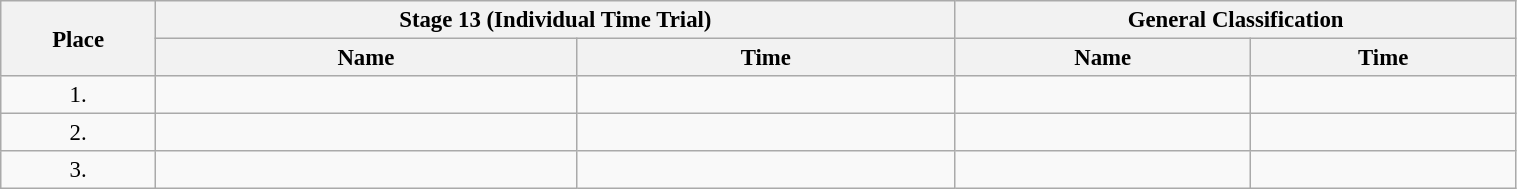<table class=wikitable style="font-size:95%" width="80%">
<tr>
<th rowspan="2">Place</th>
<th colspan="2">Stage 13 (Individual Time Trial)</th>
<th colspan="2">General Classification</th>
</tr>
<tr>
<th>Name</th>
<th>Time</th>
<th>Name</th>
<th>Time</th>
</tr>
<tr>
<td align="center">1.</td>
<td></td>
<td></td>
<td></td>
<td></td>
</tr>
<tr>
<td align="center">2.</td>
<td></td>
<td></td>
<td></td>
<td></td>
</tr>
<tr>
<td align="center">3.</td>
<td></td>
<td></td>
<td></td>
<td></td>
</tr>
</table>
